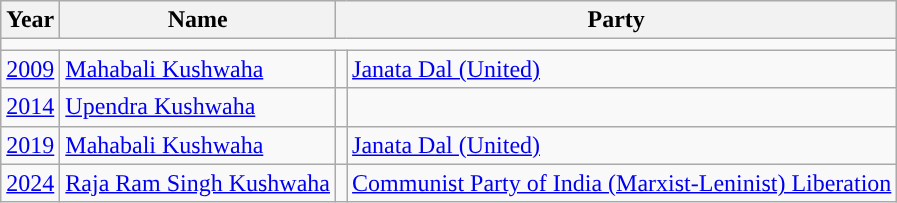<table class="wikitable">
<tr>
<th>Year</th>
<th>Name</th>
<th colspan="2">Party</th>
</tr>
<tr>
<td colspan="4"></td>
</tr>
<tr>
<td><a href='#'>2009</a></td>
<td><a href='#'>Mahabali Kushwaha</a></td>
<td style="background-color: "></td>
<td><a href='#'>Janata Dal (United)</a></td>
</tr>
<tr>
<td><a href='#'>2014</a></td>
<td><a href='#'>Upendra Kushwaha</a></td>
<td></td>
</tr>
<tr>
<td><a href='#'>2019</a></td>
<td><a href='#'>Mahabali Kushwaha</a></td>
<td style="background-color: "></td>
<td><a href='#'>Janata Dal (United)</a></td>
</tr>
<tr>
<td><a href='#'>2024</a></td>
<td><a href='#'>Raja Ram Singh Kushwaha</a></td>
<td style="background-color: "></td>
<td><a href='#'>Communist Party of India (Marxist-Leninist) Liberation</a></td>
</tr>
</table>
